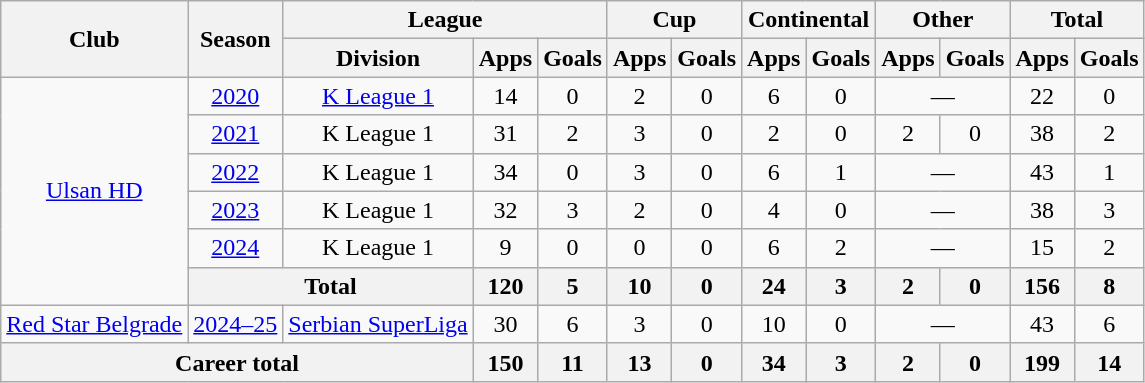<table class="wikitable" style="text-align:center">
<tr>
<th rowspan=2>Club</th>
<th rowspan=2>Season</th>
<th colspan=3>League</th>
<th colspan=2>Cup</th>
<th colspan=2>Continental</th>
<th colspan=2>Other</th>
<th colspan=2>Total</th>
</tr>
<tr>
<th>Division</th>
<th>Apps</th>
<th>Goals</th>
<th>Apps</th>
<th>Goals</th>
<th>Apps</th>
<th>Goals</th>
<th>Apps</th>
<th>Goals</th>
<th>Apps</th>
<th>Goals</th>
</tr>
<tr>
<td rowspan='6'><a href='#'>Ulsan HD</a></td>
<td><a href='#'>2020</a></td>
<td><a href='#'>K League 1</a></td>
<td>14</td>
<td>0</td>
<td>2</td>
<td>0</td>
<td>6</td>
<td>0</td>
<td colspan=2>—</td>
<td>22</td>
<td>0</td>
</tr>
<tr>
<td><a href='#'>2021</a></td>
<td>K League 1</td>
<td>31</td>
<td>2</td>
<td>3</td>
<td>0</td>
<td>2</td>
<td>0</td>
<td>2</td>
<td>0</td>
<td>38</td>
<td>2</td>
</tr>
<tr>
<td><a href='#'>2022</a></td>
<td>K League 1</td>
<td>34</td>
<td>0</td>
<td>3</td>
<td>0</td>
<td>6</td>
<td>1</td>
<td colspan=2>—</td>
<td>43</td>
<td>1</td>
</tr>
<tr>
<td><a href='#'>2023</a></td>
<td>K League 1</td>
<td>32</td>
<td>3</td>
<td>2</td>
<td>0</td>
<td>4</td>
<td>0</td>
<td colspan=2>—</td>
<td>38</td>
<td>3</td>
</tr>
<tr>
<td><a href='#'>2024</a></td>
<td>K League 1</td>
<td>9</td>
<td>0</td>
<td>0</td>
<td>0</td>
<td>6</td>
<td>2</td>
<td colspan=2>—</td>
<td>15</td>
<td>2</td>
</tr>
<tr>
<th colspan="2">Total</th>
<th>120</th>
<th>5</th>
<th>10</th>
<th>0</th>
<th>24</th>
<th>3</th>
<th>2</th>
<th>0</th>
<th>156</th>
<th>8</th>
</tr>
<tr>
<td><a href='#'>Red Star Belgrade</a></td>
<td><a href='#'>2024–25</a></td>
<td><a href='#'>Serbian SuperLiga</a></td>
<td>30</td>
<td>6</td>
<td>3</td>
<td>0</td>
<td>10</td>
<td>0</td>
<td colspan=2>—</td>
<td>43</td>
<td>6</td>
</tr>
<tr>
<th colspan=3>Career total</th>
<th>150</th>
<th>11</th>
<th>13</th>
<th>0</th>
<th>34</th>
<th>3</th>
<th>2</th>
<th>0</th>
<th>199</th>
<th>14</th>
</tr>
</table>
